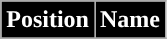<table class="wikitable">
<tr>
<th style="background:#000000; color:#FFFFFF; ">Position</th>
<th style="background:#000000; color:#FFFFFF; ">Name</th>
</tr>
<tr>
</tr>
</table>
